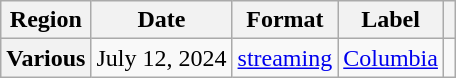<table class="wikitable plainrowheaders">
<tr>
<th scope="col">Region</th>
<th scope="col">Date</th>
<th scope="col">Format</th>
<th scope="col">Label</th>
<th scope="col"></th>
</tr>
<tr>
<th scope="row">Various</th>
<td>July 12, 2024</td>
<td><a href='#'>streaming</a></td>
<td><a href='#'>Columbia</a></td>
<td></td>
</tr>
</table>
